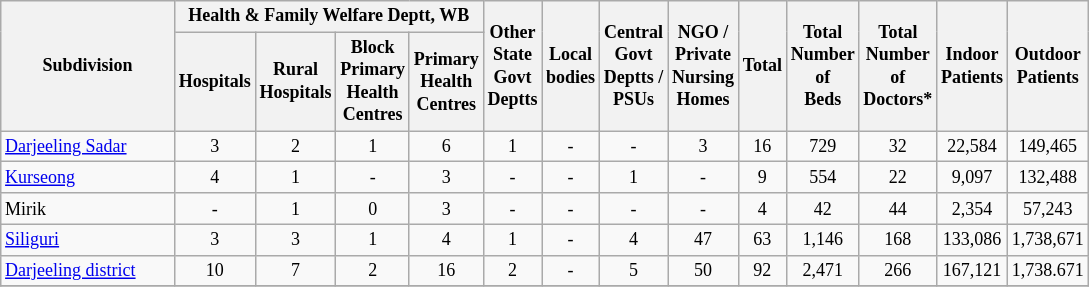<table class="wikitable" style="text-align:center;font-size: 9pt">
<tr>
<th width="110" rowspan="2">Subdivision</th>
<th width="160" colspan="4" rowspan="1">Health & Family Welfare Deptt, WB</th>
<th widthspan="110" rowspan="2">Other<br>State<br>Govt<br>Deptts</th>
<th widthspan="110" rowspan="2">Local<br>bodies</th>
<th widthspan="110" rowspan="2">Central<br>Govt<br>Deptts /<br>PSUs</th>
<th widthspan="110" rowspan="2">NGO /<br>Private<br>Nursing<br>Homes</th>
<th widthspan="110" rowspan="2">Total</th>
<th widthspan="110" rowspan="2">Total<br>Number<br>of<br>Beds</th>
<th widthspan="110" rowspan="2">Total<br>Number<br>of<br>Doctors*</th>
<th widthspan="130" rowspan="2">Indoor<br>Patients</th>
<th widthspan="130" rowspan="2">Outdoor<br>Patients</th>
</tr>
<tr>
<th width="40">Hospitals<br></th>
<th width="40">Rural<br>Hospitals<br></th>
<th width="40">Block<br>Primary<br>Health<br>Centres<br></th>
<th width="40">Primary<br>Health<br>Centres<br></th>
</tr>
<tr>
<td align=left><a href='#'>Darjeeling Sadar</a></td>
<td align="center">3</td>
<td align="center">2</td>
<td align="center">1</td>
<td align="center">6</td>
<td align="center">1</td>
<td align="center">-</td>
<td align="center">-</td>
<td align="center">3</td>
<td align="center">16</td>
<td align="center">729</td>
<td align="center">32</td>
<td align="center">22,584</td>
<td align="center">149,465</td>
</tr>
<tr>
<td align=left><a href='#'>Kurseong</a></td>
<td align="center">4</td>
<td align="center">1</td>
<td align="center">-</td>
<td align="center">3</td>
<td align="center">-</td>
<td align="center">-</td>
<td align="center">1</td>
<td align="center">-</td>
<td align="center">9</td>
<td align="center">554</td>
<td align="center">22</td>
<td align="center">9,097</td>
<td align="center">132,488</td>
</tr>
<tr>
<td align=left>Mirik</td>
<td align="center">-</td>
<td align="center">1</td>
<td align="center">0</td>
<td align="center">3</td>
<td align="center">-</td>
<td align="center">-</td>
<td align="center">-</td>
<td align="center">-</td>
<td align="center">4</td>
<td align="center">42</td>
<td align="center">44</td>
<td align="center">2,354</td>
<td align="center">57,243</td>
</tr>
<tr>
<td align=left><a href='#'>Siliguri</a></td>
<td align="center">3</td>
<td align="center">3</td>
<td align="center">1</td>
<td align="center">4</td>
<td align="center">1</td>
<td align="center">-</td>
<td align="center">4</td>
<td align="center">47</td>
<td align="center">63</td>
<td align="center">1,146</td>
<td align="center">168</td>
<td align="center">133,086</td>
<td align="center">1,738,671</td>
</tr>
<tr>
<td align=left><a href='#'>Darjeeling district</a></td>
<td align="center">10</td>
<td align="center">7</td>
<td align="center">2</td>
<td align="center">16</td>
<td align="center">2</td>
<td align="center">-</td>
<td align="center">5</td>
<td align="center">50</td>
<td align="center">92</td>
<td align="center">2,471</td>
<td align="center">266</td>
<td align="center">167,121</td>
<td align="center">1,738.671</td>
</tr>
<tr>
</tr>
</table>
